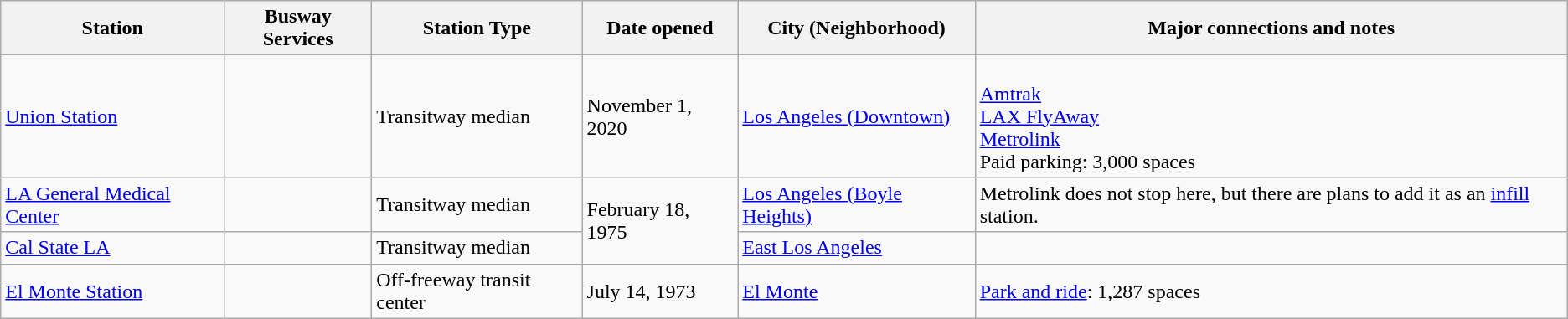<table class="wikitable">
<tr>
<th>Station</th>
<th>Busway Services</th>
<th>Station Type</th>
<th>Date opened</th>
<th>City (Neighborhood) </th>
<th>Major connections and notes</th>
</tr>
<tr>
<td><a href='#'>Union Station</a></td>
<td></td>
<td>Transitway median</td>
<td>November 1, 2020</td>
<td><a href='#'>Los Angeles (Downtown)</a></td>
<td><br><a href='#'>Amtrak</a><br><a href='#'>LAX FlyAway</a><br><a href='#'>Metrolink</a><br>Paid parking: 3,000 spaces</td>
</tr>
<tr>
<td><a href='#'>LA General Medical Center</a></td>
<td></td>
<td>Transitway median</td>
<td rowspan="2">February 18, 1975</td>
<td rowspan="1"><a href='#'>Los Angeles (Boyle Heights)</a></td>
<td>Metrolink does not stop here, but there are plans to add it as an <a href='#'>infill</a> station.</td>
</tr>
<tr>
<td><a href='#'>Cal State LA</a></td>
<td></td>
<td>Transitway median</td>
<td rowspan="1"><a href='#'>East Los Angeles</a></td>
<td></td>
</tr>
<tr>
<td><a href='#'>El Monte Station</a></td>
<td></td>
<td>Off-freeway transit center</td>
<td>July 14, 1973</td>
<td rowspan="1"><a href='#'>El Monte</a></td>
<td><a href='#'>Park and ride</a>: 1,287 spaces</td>
</tr>
</table>
